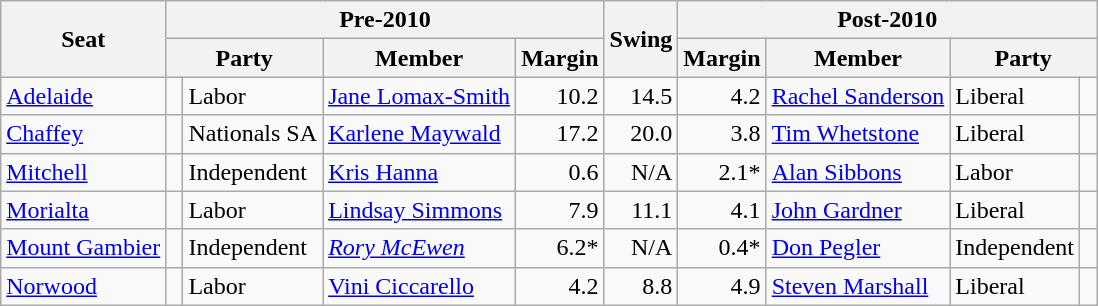<table class="wikitable">
<tr>
<th rowspan="2">Seat</th>
<th colspan="4">Pre-2010</th>
<th rowspan="2">Swing</th>
<th colspan="4">Post-2010</th>
</tr>
<tr>
<th colspan="2">Party</th>
<th>Member</th>
<th>Margin</th>
<th>Margin</th>
<th>Member</th>
<th colspan="2">Party</th>
</tr>
<tr>
<td><a href='#'>Adelaide</a></td>
<td> </td>
<td>Labor</td>
<td><a href='#'>Jane Lomax-Smith</a></td>
<td style="text-align:right;">10.2</td>
<td style="text-align:right;">14.5</td>
<td style="text-align:right;">4.2</td>
<td><a href='#'>Rachel Sanderson</a></td>
<td>Liberal</td>
<td> </td>
</tr>
<tr>
<td><a href='#'>Chaffey</a></td>
<td> </td>
<td>Nationals SA</td>
<td><a href='#'>Karlene Maywald</a></td>
<td style="text-align:right;">17.2</td>
<td style="text-align:right;">20.0</td>
<td style="text-align:right;">3.8</td>
<td><a href='#'>Tim Whetstone</a></td>
<td>Liberal</td>
<td> </td>
</tr>
<tr>
<td><a href='#'>Mitchell</a></td>
<td> </td>
<td>Independent</td>
<td><a href='#'>Kris Hanna</a></td>
<td style="text-align:right;">0.6</td>
<td style="text-align:right;">N/A</td>
<td style="text-align:right;">2.1*</td>
<td><a href='#'>Alan Sibbons</a></td>
<td>Labor</td>
<td> </td>
</tr>
<tr>
<td><a href='#'>Morialta</a></td>
<td> </td>
<td>Labor</td>
<td><a href='#'>Lindsay Simmons</a></td>
<td style="text-align:right;">7.9</td>
<td style="text-align:right;">11.1</td>
<td style="text-align:right;">4.1</td>
<td><a href='#'>John Gardner</a></td>
<td>Liberal</td>
<td> </td>
</tr>
<tr>
<td><a href='#'>Mount Gambier</a></td>
<td> </td>
<td>Independent</td>
<td><em><a href='#'>Rory McEwen</a></em></td>
<td style="text-align:right;">6.2*</td>
<td style="text-align:right;">N/A</td>
<td style="text-align:right;">0.4*</td>
<td><a href='#'>Don Pegler</a></td>
<td>Independent</td>
<td> </td>
</tr>
<tr>
<td><a href='#'>Norwood</a></td>
<td> </td>
<td>Labor</td>
<td><a href='#'>Vini Ciccarello</a></td>
<td style="text-align:right;">4.2</td>
<td style="text-align:right;">8.8</td>
<td style="text-align:right;">4.9</td>
<td><a href='#'>Steven Marshall</a></td>
<td>Liberal</td>
<td> </td>
</tr>
</table>
